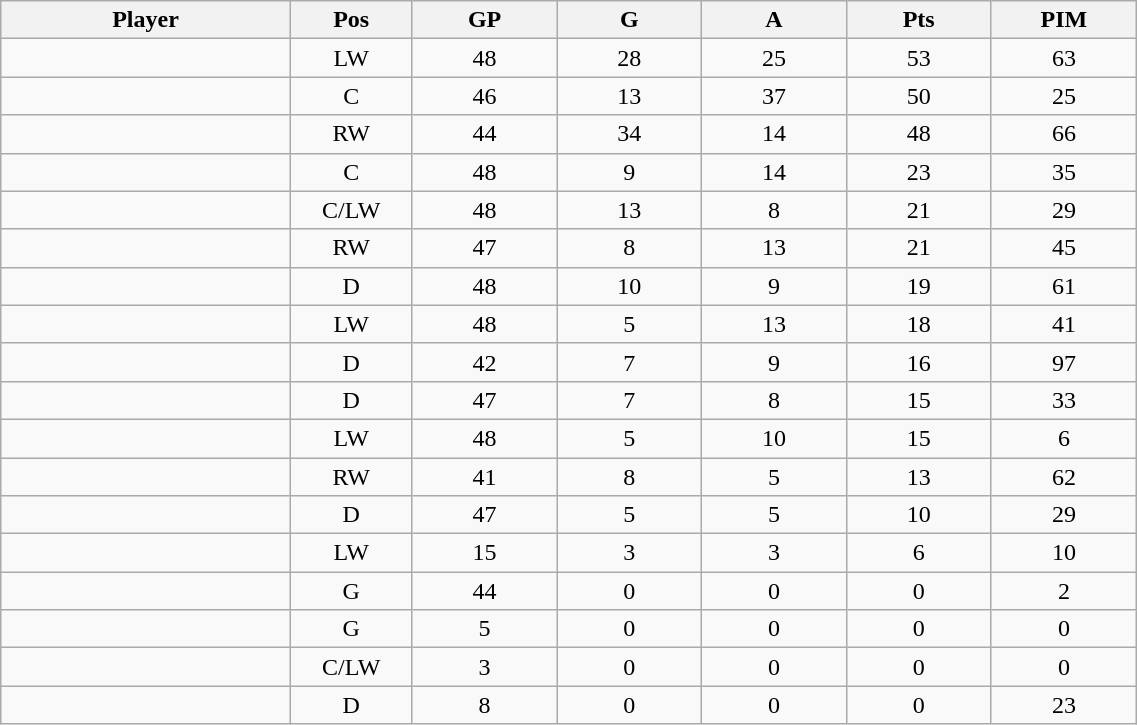<table class="wikitable sortable" width="60%">
<tr ALIGN="center">
<th bgcolor="#DDDDFF" width="10%">Player</th>
<th bgcolor="#DDDDFF" width="3%" title="Position">Pos</th>
<th bgcolor="#DDDDFF" width="5%" title="Games played">GP</th>
<th bgcolor="#DDDDFF" width="5%" title="Goals">G</th>
<th bgcolor="#DDDDFF" width="5%" title="Assists">A</th>
<th bgcolor="#DDDDFF" width="5%" title="Points">Pts</th>
<th bgcolor="#DDDDFF" width="5%" title="Penalties in Minutes">PIM</th>
</tr>
<tr align="center">
<td align="right"></td>
<td>LW</td>
<td>48</td>
<td>28</td>
<td>25</td>
<td>53</td>
<td>63</td>
</tr>
<tr align="center">
<td align="right"></td>
<td>C</td>
<td>46</td>
<td>13</td>
<td>37</td>
<td>50</td>
<td>25</td>
</tr>
<tr align="center">
<td align="right"></td>
<td>RW</td>
<td>44</td>
<td>34</td>
<td>14</td>
<td>48</td>
<td>66</td>
</tr>
<tr align="center">
<td align="right"></td>
<td>C</td>
<td>48</td>
<td>9</td>
<td>14</td>
<td>23</td>
<td>35</td>
</tr>
<tr align="center">
<td align="right"></td>
<td>C/LW</td>
<td>48</td>
<td>13</td>
<td>8</td>
<td>21</td>
<td>29</td>
</tr>
<tr align="center">
<td align="right"></td>
<td>RW</td>
<td>47</td>
<td>8</td>
<td>13</td>
<td>21</td>
<td>45</td>
</tr>
<tr align="center">
<td align="right"></td>
<td>D</td>
<td>48</td>
<td>10</td>
<td>9</td>
<td>19</td>
<td>61</td>
</tr>
<tr align="center">
<td align="right"></td>
<td>LW</td>
<td>48</td>
<td>5</td>
<td>13</td>
<td>18</td>
<td>41</td>
</tr>
<tr align="center">
<td align="right"></td>
<td>D</td>
<td>42</td>
<td>7</td>
<td>9</td>
<td>16</td>
<td>97</td>
</tr>
<tr align="center">
<td align="right"></td>
<td>D</td>
<td>47</td>
<td>7</td>
<td>8</td>
<td>15</td>
<td>33</td>
</tr>
<tr align="center">
<td align="right"></td>
<td>LW</td>
<td>48</td>
<td>5</td>
<td>10</td>
<td>15</td>
<td>6</td>
</tr>
<tr align="center">
<td align="right"></td>
<td>RW</td>
<td>41</td>
<td>8</td>
<td>5</td>
<td>13</td>
<td>62</td>
</tr>
<tr align="center">
<td align="right"></td>
<td>D</td>
<td>47</td>
<td>5</td>
<td>5</td>
<td>10</td>
<td>29</td>
</tr>
<tr align="center">
<td align="right"></td>
<td>LW</td>
<td>15</td>
<td>3</td>
<td>3</td>
<td>6</td>
<td>10</td>
</tr>
<tr align="center">
<td align="right"></td>
<td>G</td>
<td>44</td>
<td>0</td>
<td>0</td>
<td>0</td>
<td>2</td>
</tr>
<tr align="center">
<td align="right"></td>
<td>G</td>
<td>5</td>
<td>0</td>
<td>0</td>
<td>0</td>
<td>0</td>
</tr>
<tr align="center">
<td align="right"></td>
<td>C/LW</td>
<td>3</td>
<td>0</td>
<td>0</td>
<td>0</td>
<td>0</td>
</tr>
<tr align="center">
<td align="right"></td>
<td>D</td>
<td>8</td>
<td>0</td>
<td>0</td>
<td>0</td>
<td>23</td>
</tr>
</table>
